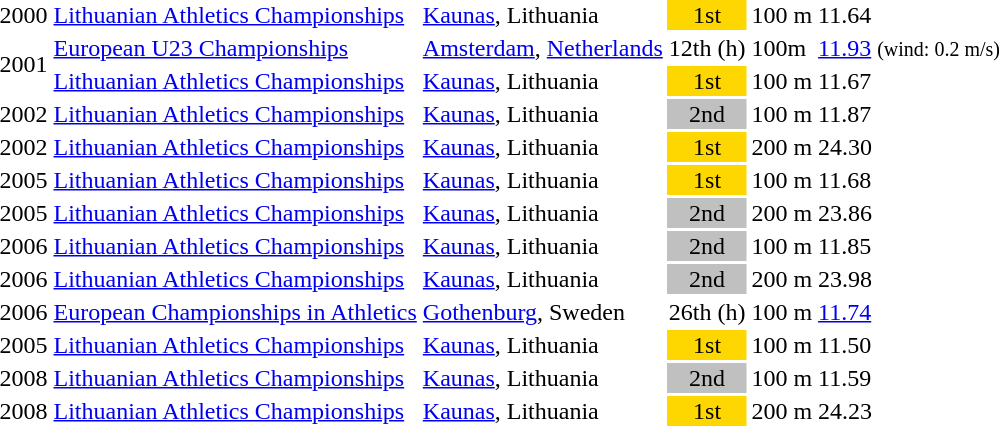<table>
<tr>
<td>2000</td>
<td><a href='#'>Lithuanian Athletics Championships</a></td>
<td><a href='#'>Kaunas</a>, Lithuania</td>
<td bgcolor="gold" align="center">1st</td>
<td>100 m</td>
<td>11.64</td>
</tr>
<tr>
<td rowspan=2>2001</td>
<td><a href='#'>European U23 Championships</a></td>
<td><a href='#'>Amsterdam</a>, <a href='#'>Netherlands</a></td>
<td>12th (h)</td>
<td>100m</td>
<td><a href='#'>11.93</a> <small>(wind: 0.2 m/s)</small></td>
</tr>
<tr>
<td><a href='#'>Lithuanian Athletics Championships</a></td>
<td><a href='#'>Kaunas</a>, Lithuania</td>
<td bgcolor="gold" align="center">1st</td>
<td>100 m</td>
<td>11.67</td>
</tr>
<tr>
<td>2002</td>
<td><a href='#'>Lithuanian Athletics Championships</a></td>
<td><a href='#'>Kaunas</a>, Lithuania</td>
<td bgcolor="silver" align="center">2nd</td>
<td>100 m</td>
<td>11.87</td>
</tr>
<tr>
<td>2002</td>
<td><a href='#'>Lithuanian Athletics Championships</a></td>
<td><a href='#'>Kaunas</a>, Lithuania</td>
<td bgcolor="gold" align="center">1st</td>
<td>200 m</td>
<td>24.30</td>
</tr>
<tr>
<td>2005</td>
<td><a href='#'>Lithuanian Athletics Championships</a></td>
<td><a href='#'>Kaunas</a>, Lithuania</td>
<td bgcolor="gold" align="center">1st</td>
<td>100 m</td>
<td>11.68</td>
</tr>
<tr>
<td>2005</td>
<td><a href='#'>Lithuanian Athletics Championships</a></td>
<td><a href='#'>Kaunas</a>, Lithuania</td>
<td bgcolor="silver" align="center">2nd</td>
<td>200 m</td>
<td>23.86</td>
</tr>
<tr>
<td>2006</td>
<td><a href='#'>Lithuanian Athletics Championships</a></td>
<td><a href='#'>Kaunas</a>, Lithuania</td>
<td bgcolor="silver" align="center">2nd</td>
<td>100 m</td>
<td>11.85</td>
</tr>
<tr>
<td>2006</td>
<td><a href='#'>Lithuanian Athletics Championships</a></td>
<td><a href='#'>Kaunas</a>, Lithuania</td>
<td bgcolor="silver" align="center">2nd</td>
<td>200 m</td>
<td>23.98</td>
</tr>
<tr>
<td>2006</td>
<td><a href='#'>European Championships in Athletics</a></td>
<td><a href='#'>Gothenburg</a>, Sweden</td>
<td align="center">26th (h)</td>
<td>100 m</td>
<td><a href='#'>11.74</a></td>
</tr>
<tr>
<td>2005</td>
<td><a href='#'>Lithuanian Athletics Championships</a></td>
<td><a href='#'>Kaunas</a>, Lithuania</td>
<td bgcolor="gold" align="center">1st</td>
<td>100 m</td>
<td>11.50</td>
</tr>
<tr>
<td>2008</td>
<td><a href='#'>Lithuanian Athletics Championships</a></td>
<td><a href='#'>Kaunas</a>, Lithuania</td>
<td bgcolor="silver" align="center">2nd</td>
<td>100 m</td>
<td>11.59</td>
</tr>
<tr>
<td>2008</td>
<td><a href='#'>Lithuanian Athletics Championships</a></td>
<td><a href='#'>Kaunas</a>, Lithuania</td>
<td bgcolor="gold" align="center">1st</td>
<td>200 m</td>
<td>24.23</td>
</tr>
<tr>
</tr>
</table>
